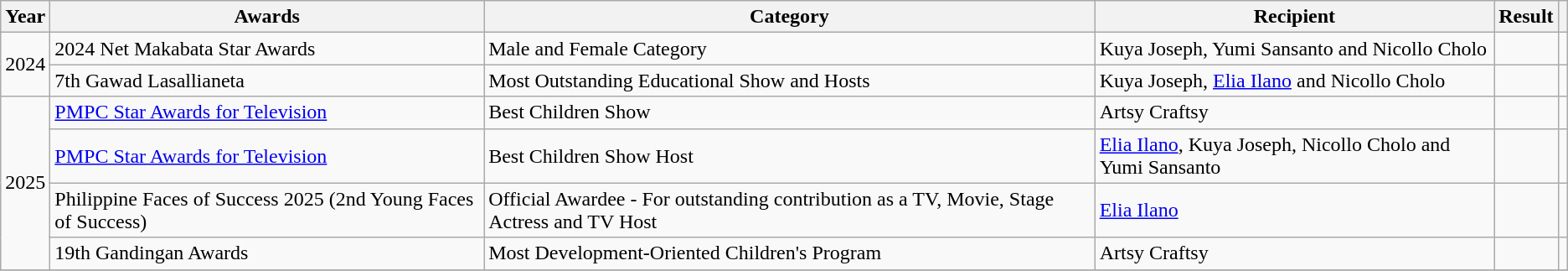<table class="wikitable sortable plainrowheaders">
<tr>
<th>Year</th>
<th>Awards</th>
<th>Category</th>
<th>Recipient</th>
<th>Result</th>
<th scope="col" class="unsortable"></th>
</tr>
<tr>
<td rowspan=2>2024</td>
<td>2024 Net Makabata Star Awards</td>
<td>Male and Female Category</td>
<td>Kuya Joseph, Yumi Sansanto and Nicollo Cholo</td>
<td></td>
<td></td>
</tr>
<tr>
<td>7th Gawad Lasallianeta</td>
<td>Most Outstanding Educational Show and Hosts</td>
<td>Kuya Joseph, <a href='#'>Elia Ilano</a> and Nicollo Cholo</td>
<td></td>
<td></td>
</tr>
<tr>
<td rowspan=4>2025</td>
<td><a href='#'>PMPC Star Awards for Television</a></td>
<td>Best Children Show</td>
<td>Artsy Craftsy</td>
<td></td>
<td align="center"></td>
</tr>
<tr>
<td><a href='#'>PMPC Star Awards for Television</a></td>
<td>Best Children Show Host</td>
<td><a href='#'>Elia Ilano</a>, Kuya Joseph, Nicollo Cholo and Yumi Sansanto</td>
<td></td>
<td align="center"></td>
</tr>
<tr>
<td>Philippine Faces of Success 2025 (2nd Young Faces of Success)</td>
<td>Official Awardee - For outstanding contribution as a TV, Movie, Stage Actress and TV Host</td>
<td><a href='#'>Elia Ilano</a></td>
<td></td>
<td align="center"></td>
</tr>
<tr>
<td>19th Gandingan Awards</td>
<td>Most Development-Oriented Children's Program</td>
<td>Artsy Craftsy</td>
<td></td>
<td align="center"></td>
</tr>
<tr>
</tr>
</table>
